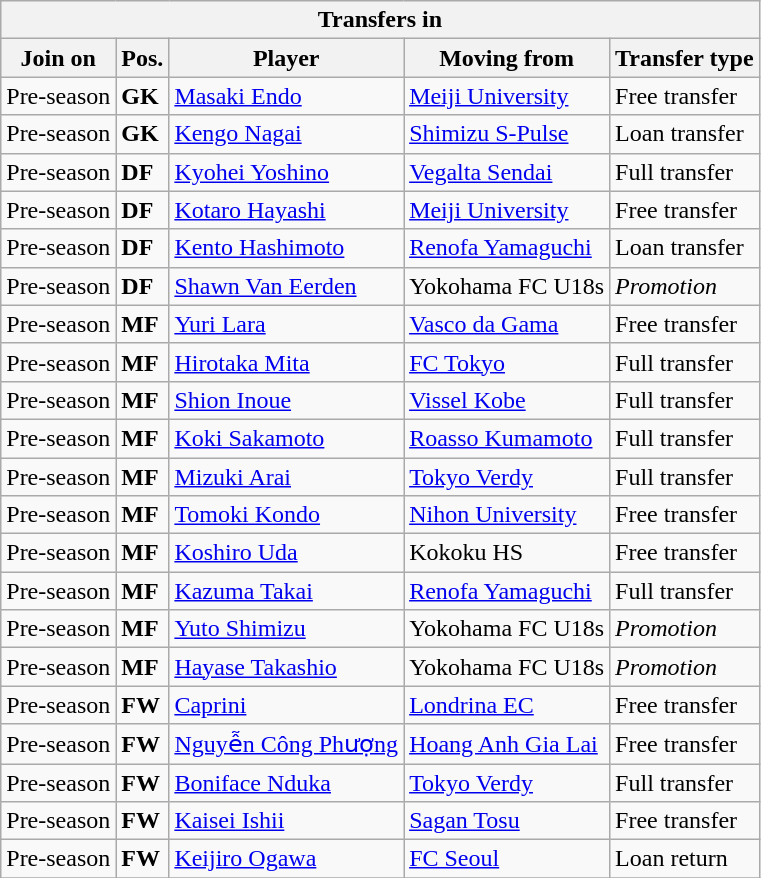<table class="wikitable sortable" style=“text-align:left;>
<tr>
<th colspan="5">Transfers in</th>
</tr>
<tr>
<th>Join on</th>
<th>Pos.</th>
<th>Player</th>
<th>Moving from</th>
<th>Transfer type</th>
</tr>
<tr>
<td>Pre-season</td>
<td><strong>GK</strong></td>
<td> <a href='#'>Masaki Endo</a></td>
<td> <a href='#'>Meiji University</a></td>
<td>Free transfer</td>
</tr>
<tr>
<td>Pre-season</td>
<td><strong>GK</strong></td>
<td> <a href='#'>Kengo Nagai</a></td>
<td> <a href='#'>Shimizu S-Pulse</a></td>
<td>Loan transfer</td>
</tr>
<tr>
<td>Pre-season</td>
<td><strong>DF</strong></td>
<td> <a href='#'>Kyohei Yoshino</a></td>
<td> <a href='#'>Vegalta Sendai</a></td>
<td>Full transfer</td>
</tr>
<tr>
<td>Pre-season</td>
<td><strong>DF</strong></td>
<td> <a href='#'>Kotaro Hayashi</a></td>
<td> <a href='#'>Meiji University</a></td>
<td>Free transfer</td>
</tr>
<tr>
<td>Pre-season</td>
<td><strong>DF</strong></td>
<td> <a href='#'>Kento Hashimoto</a></td>
<td> <a href='#'>Renofa Yamaguchi</a></td>
<td>Loan transfer</td>
</tr>
<tr>
<td>Pre-season</td>
<td><strong>DF</strong></td>
<td> <a href='#'>Shawn Van Eerden</a></td>
<td>Yokohama FC U18s</td>
<td><em>Promotion</em></td>
</tr>
<tr>
<td>Pre-season</td>
<td><strong>MF</strong></td>
<td> <a href='#'>Yuri Lara</a></td>
<td> <a href='#'>Vasco da Gama</a></td>
<td>Free transfer</td>
</tr>
<tr>
<td>Pre-season</td>
<td><strong>MF</strong></td>
<td> <a href='#'>Hirotaka Mita</a></td>
<td> <a href='#'>FC Tokyo</a></td>
<td>Full transfer</td>
</tr>
<tr>
<td>Pre-season</td>
<td><strong>MF</strong></td>
<td> <a href='#'>Shion Inoue</a></td>
<td> <a href='#'>Vissel Kobe</a></td>
<td>Full transfer</td>
</tr>
<tr>
<td>Pre-season</td>
<td><strong>MF</strong></td>
<td> <a href='#'>Koki Sakamoto</a></td>
<td> <a href='#'>Roasso Kumamoto</a></td>
<td>Full transfer</td>
</tr>
<tr>
<td>Pre-season</td>
<td><strong>MF</strong></td>
<td> <a href='#'>Mizuki Arai</a></td>
<td> <a href='#'>Tokyo Verdy</a></td>
<td>Full transfer</td>
</tr>
<tr>
<td>Pre-season</td>
<td><strong>MF</strong></td>
<td> <a href='#'>Tomoki Kondo</a></td>
<td> <a href='#'>Nihon University</a></td>
<td>Free transfer</td>
</tr>
<tr>
<td>Pre-season</td>
<td><strong>MF</strong></td>
<td> <a href='#'>Koshiro Uda</a></td>
<td> Kokoku HS</td>
<td>Free transfer</td>
</tr>
<tr>
<td>Pre-season</td>
<td><strong>MF</strong></td>
<td> <a href='#'>Kazuma Takai</a></td>
<td> <a href='#'>Renofa Yamaguchi</a></td>
<td>Full transfer</td>
</tr>
<tr>
<td>Pre-season</td>
<td><strong>MF</strong></td>
<td> <a href='#'>Yuto Shimizu</a></td>
<td>Yokohama FC U18s</td>
<td><em>Promotion</em></td>
</tr>
<tr>
<td>Pre-season</td>
<td><strong>MF</strong></td>
<td> <a href='#'>Hayase Takashio</a></td>
<td>Yokohama FC U18s</td>
<td><em>Promotion</em></td>
</tr>
<tr>
<td>Pre-season</td>
<td><strong>FW</strong></td>
<td> <a href='#'>Caprini</a></td>
<td> <a href='#'>Londrina EC</a></td>
<td>Free transfer</td>
</tr>
<tr>
<td>Pre-season</td>
<td><strong>FW</strong></td>
<td> <a href='#'>Nguyễn Công Phượng</a></td>
<td> <a href='#'>Hoang Anh Gia Lai</a></td>
<td>Free transfer</td>
</tr>
<tr>
<td>Pre-season</td>
<td><strong>FW</strong></td>
<td> <a href='#'>Boniface Nduka</a></td>
<td> <a href='#'>Tokyo Verdy</a></td>
<td>Full transfer</td>
</tr>
<tr>
<td>Pre-season</td>
<td><strong>FW</strong></td>
<td> <a href='#'>Kaisei Ishii</a></td>
<td> <a href='#'>Sagan Tosu</a></td>
<td>Free transfer</td>
</tr>
<tr>
<td>Pre-season</td>
<td><strong>FW</strong></td>
<td> <a href='#'>Keijiro Ogawa</a></td>
<td> <a href='#'>FC Seoul</a></td>
<td>Loan return</td>
</tr>
<tr>
</tr>
</table>
